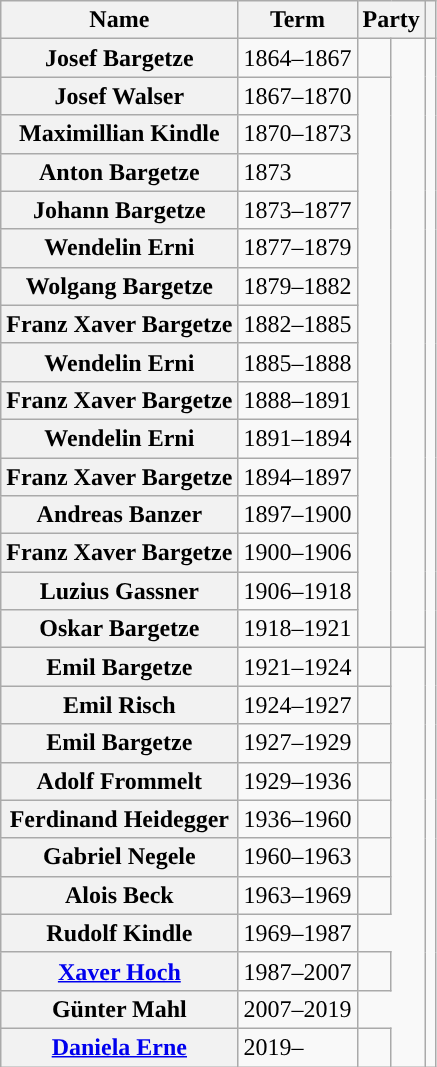<table class="wikitable">
<tr>
<th scope="col">Name</th>
<th scope="col">Term</th>
<th colspan="2" scope="colgroup">Party</th>
<th scope="col"></th>
</tr>
<tr>
<th scope="row">Josef Bargetze</th>
<td>1864–1867</td>
<td style="background:"></td>
<td rowspan="16"></td>
<td rowspan="31"></td>
</tr>
<tr>
<th>Josef Walser</th>
<td>1867–1870</td>
</tr>
<tr>
<th>Maximillian Kindle</th>
<td>1870–1873</td>
</tr>
<tr>
<th>Anton Bargetze</th>
<td>1873</td>
</tr>
<tr>
<th>Johann Bargetze</th>
<td>1873–1877</td>
</tr>
<tr>
<th>Wendelin Erni</th>
<td>1877–1879</td>
</tr>
<tr>
<th>Wolgang Bargetze</th>
<td>1879–1882</td>
</tr>
<tr>
<th>Franz Xaver Bargetze</th>
<td>1882–1885</td>
</tr>
<tr>
<th>Wendelin Erni</th>
<td>1885–1888</td>
</tr>
<tr>
<th>Franz Xaver Bargetze</th>
<td>1888–1891</td>
</tr>
<tr>
<th>Wendelin Erni</th>
<td>1891–1894</td>
</tr>
<tr>
<th>Franz Xaver Bargetze</th>
<td>1894–1897</td>
</tr>
<tr>
<th>Andreas Banzer</th>
<td>1897–1900</td>
</tr>
<tr>
<th>Franz Xaver Bargetze</th>
<td>1900–1906</td>
</tr>
<tr>
<th>Luzius Gassner</th>
<td>1906–1918</td>
</tr>
<tr>
<th>Oskar Bargetze</th>
<td>1918–1921</td>
</tr>
<tr>
<th>Emil Bargetze</th>
<td>1921–1924</td>
<td></td>
</tr>
<tr>
<th>Emil Risch</th>
<td>1924–1927</td>
<td></td>
</tr>
<tr>
<th>Emil Bargetze</th>
<td>1927–1929</td>
<td></td>
</tr>
<tr>
<th>Adolf Frommelt</th>
<td>1929–1936</td>
<td></td>
</tr>
<tr>
<th>Ferdinand Heidegger</th>
<td>1936–1960</td>
<td></td>
</tr>
<tr>
<th>Gabriel Negele</th>
<td>1960–1963</td>
<td></td>
</tr>
<tr>
<th>Alois Beck</th>
<td>1963–1969</td>
<td></td>
</tr>
<tr>
<th>Rudolf Kindle</th>
<td>1969–1987</td>
</tr>
<tr>
<th><a href='#'>Xaver Hoch</a></th>
<td>1987–2007</td>
<td></td>
</tr>
<tr>
<th>Günter Mahl</th>
<td>2007–2019</td>
</tr>
<tr>
<th><a href='#'>Daniela Erne</a></th>
<td>2019–</td>
<td></td>
</tr>
</table>
